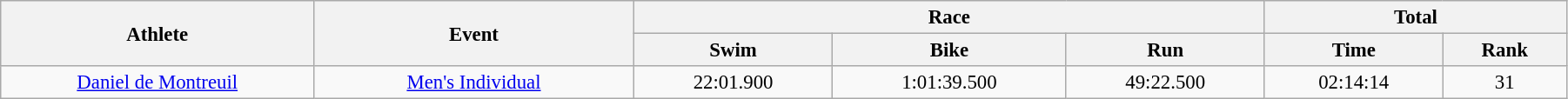<table class="wikitable" style="font-size:95%; text-align:center;" width="95%">
<tr>
<th rowspan="2">Athlete</th>
<th rowspan="2">Event</th>
<th colspan="3">Race</th>
<th colspan="2">Total</th>
</tr>
<tr>
<th>Swim</th>
<th>Bike</th>
<th>Run</th>
<th>Time</th>
<th>Rank</th>
</tr>
<tr>
<td width=20%><a href='#'>Daniel de Montreuil</a></td>
<td><a href='#'>Men's Individual</a></td>
<td>22:01.900</td>
<td>1:01:39.500</td>
<td>49:22.500</td>
<td>02:14:14</td>
<td>31</td>
</tr>
</table>
